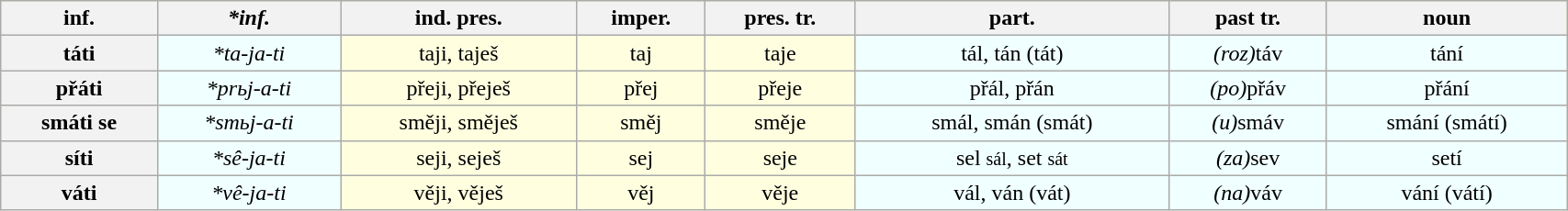<table class="wikitable" border="1" width=90% style="text-align:center; background:lightyellow">
<tr>
<th>inf.</th>
<th><em>*inf.</em></th>
<th>ind. pres.</th>
<th>imper.</th>
<th>pres. tr.</th>
<th>part.</th>
<th>past tr.</th>
<th>noun</th>
</tr>
<tr>
<th>táti</th>
<td style="background:azure"><em>*ta-ja-ti</em></td>
<td>taji, taješ</td>
<td>taj</td>
<td>taje</td>
<td style="background:azure">tál, tán (tát)</td>
<td style="background:azure"><em>(roz)</em>táv</td>
<td style="background:azure">tání</td>
</tr>
<tr>
<th>přáti</th>
<td style="background:azure"><em>*prьj-a-ti</em></td>
<td>přeji, přeješ</td>
<td>přej</td>
<td>přeje</td>
<td style="background:azure">přál, přán</td>
<td style="background:azure"><em>(po)</em>přáv</td>
<td style="background:azure">přání</td>
</tr>
<tr>
<th>smáti se</th>
<td style="background:azure"><em>*smьj-a-ti</em></td>
<td>směji, směješ</td>
<td>směj</td>
<td>směje</td>
<td style="background:azure">smál, smán (smát)</td>
<td style="background:azure"><em>(u)</em>smáv</td>
<td style="background:azure">smání (smátí)</td>
</tr>
<tr>
<th>síti</th>
<td style="background:azure"><em>*sê-ja-ti</em></td>
<td>seji, seješ</td>
<td>sej</td>
<td>seje</td>
<td style="background:azure">sel <small>sál</small>, set <small>sát</small></td>
<td style="background:azure"><em>(za)</em>sev</td>
<td style="background:azure">setí</td>
</tr>
<tr>
<th>váti</th>
<td style="background:azure"><em>*vê-ja-ti</em></td>
<td>věji, věješ</td>
<td>věj</td>
<td>věje</td>
<td style="background:azure">vál, ván (vát)</td>
<td style="background:azure"><em>(na)</em>váv</td>
<td style="background:azure">vání (vátí)</td>
</tr>
</table>
